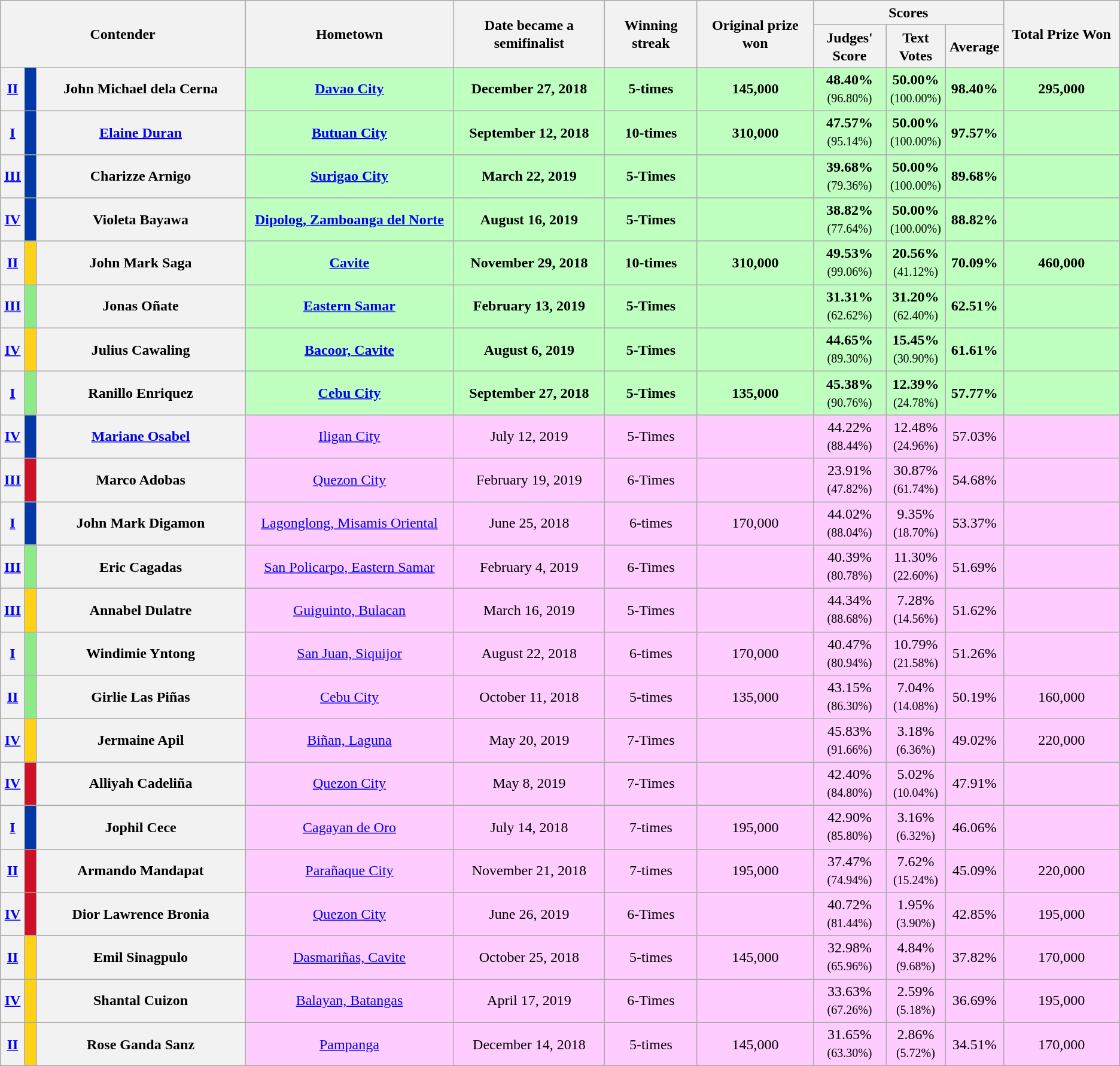<table class="wikitable sortable" style="text-align:center;line-height:20px;">
<tr>
<th colspan="3" rowspan="2">Contender</th>
<th rowspan="2" width="18%">Hometown</th>
<th rowspan="2" width="13%">Date became a semifinalist</th>
<th rowspan="2" width="8%">Winning streak</th>
<th rowspan="2" width="10%">Original prize won</th>
<th colspan="3" width="15%">Scores</th>
<th rowspan="2" width="10%">Total Prize Won</th>
</tr>
<tr>
<th>Judges' Score</th>
<th>Text Votes</th>
<th>Average</th>
</tr>
<tr style="background-color:#BFFFC0;" |>
<th width="02%"><a href='#'>II</a></th>
<th style="background-color:#0038A8;" width="01%"></th>
<th width="18%"><strong>John Michael dela Cerna</strong></th>
<td><strong><a href='#'>Davao City</a></strong></td>
<td><strong>December 27, 2018</strong></td>
<td><strong>5-times</strong></td>
<td><strong>145,000</strong></td>
<td><strong>48.40%</strong><br><small>(96.80%)</small></td>
<td><strong>50.00%</strong><br><small>(100.00%)</small></td>
<td><strong>98.40%</strong></td>
<td><strong>295,000</strong></td>
</tr>
<tr style="background-color:#BFFFC0;" |>
<th><a href='#'>I</a></th>
<th style="background-color:#0038A8;"></th>
<th><strong><a href='#'>Elaine Duran</a></strong></th>
<td><strong><a href='#'>Butuan City</a></strong></td>
<td><strong>September 12, 2018</strong></td>
<td><strong>10-times</strong></td>
<td><strong>310,000</strong></td>
<td><strong>47.57%</strong><br><small>(95.14%)</small></td>
<td><strong>50.00%</strong><br><small>(100.00%)</small></td>
<td><strong>97.57%</strong></td>
<td><strong></strong></td>
</tr>
<tr style="background-color:#BFFFC0;" |>
<th><a href='#'>III</a></th>
<th style="background-color:#0038A8;"></th>
<th><strong>Charizze Arnigo</strong></th>
<td><strong><a href='#'>Surigao City</a></strong></td>
<td><strong>March 22, 2019</strong></td>
<td><strong>5-Times</strong></td>
<td><strong></strong></td>
<td><strong>39.68%</strong><br><small>(79.36%)</small></td>
<td><strong>50.00%</strong><br><small>(100.00%)</small></td>
<td><strong>89.68%</strong></td>
<td><strong></strong></td>
</tr>
<tr style="background-color:#BFFFC0;" |>
<th><a href='#'>IV</a></th>
<th style="background-color:#0038A8"></th>
<th><strong>Violeta Bayawa</strong></th>
<td><strong><a href='#'>Dipolog, Zamboanga del Norte</a></strong></td>
<td><strong>August 16, 2019</strong></td>
<td><strong>5-Times</strong></td>
<td><strong></strong></td>
<td><strong>38.82%</strong><br><small>(77.64%)</small></td>
<td><strong>50.00%</strong><br><small>(100.00%)</small></td>
<td><strong>88.82%</strong></td>
<td><strong></strong></td>
</tr>
<tr style="background-color:#BFFFC0;" |>
<th><a href='#'>II</a></th>
<th style="background-color:#FCD116;"></th>
<th><strong>John Mark Saga</strong></th>
<td><strong><a href='#'>Cavite</a></strong></td>
<td><strong>November 29, 2018</strong></td>
<td><strong>10-times</strong></td>
<td><strong>310,000</strong></td>
<td><strong>49.53%</strong><br><small>(99.06%)</small></td>
<td><strong>20.56%</strong><br><small>(41.12%)</small></td>
<td><strong>70.09%</strong></td>
<td><strong>460,000</strong></td>
</tr>
<tr style="background-color:#BFFFC0;" |>
<th><a href='#'>III</a></th>
<th style="background-color:#8deb87;"></th>
<th><strong>Jonas Oñate</strong></th>
<td><strong><a href='#'>Eastern Samar</a></strong></td>
<td><strong>February 13, 2019</strong></td>
<td><strong>5-Times</strong></td>
<td><strong></strong></td>
<td><strong>31.31%</strong><br><small>(62.62%)</small></td>
<td><strong>31.20%</strong><br><small>(62.40%)</small></td>
<td><strong>62.51%</strong></td>
<td><strong></strong></td>
</tr>
<tr style="background-color:#BFFFC0;" |>
<th><a href='#'>IV</a></th>
<th style="background-color:#FCD116;"></th>
<th><strong>Julius Cawaling</strong></th>
<td><strong><a href='#'>Bacoor, Cavite</a></strong></td>
<td><strong>August 6, 2019</strong></td>
<td><strong>5-Times</strong></td>
<td><strong></strong></td>
<td><strong>44.65%</strong><br><small>(89.30%)</small></td>
<td><strong>15.45%</strong><br><small>(30.90%)</small></td>
<td><strong>61.61%</strong></td>
<td><strong></strong></td>
</tr>
<tr style="background-color:#BFFFC0;" |>
<th><a href='#'>I</a></th>
<th style="background-color:#8deb87;"></th>
<th><strong>Ranillo Enriquez</strong></th>
<td><strong><a href='#'>Cebu City</a></strong></td>
<td><strong>September 27, 2018</strong></td>
<td><strong>5-Times</strong></td>
<td><strong>135,000</strong></td>
<td><strong>45.38%</strong><br><small>(90.76%)</small></td>
<td><strong>12.39%</strong><br><small>(24.78%)</small></td>
<td><strong>57.77%</strong></td>
<td><strong></strong></td>
</tr>
<tr style="background-color:#ffccff;" |>
<th><a href='#'>IV</a></th>
<th style="background-color:#0038A8"></th>
<th><a href='#'>Mariane Osabel</a></th>
<td><a href='#'>Iligan City</a></td>
<td>July 12, 2019</td>
<td>5-Times</td>
<td></td>
<td>44.22%<br><small>(88.44%)</small></td>
<td>12.48%<br><small>(24.96%)</small></td>
<td>57.03%</td>
<td></td>
</tr>
<tr style="background-color:#ffccff;" |>
<th><a href='#'>III</a></th>
<th style="background-color:#CE1126;"></th>
<th>Marco Adobas</th>
<td><a href='#'>Quezon City</a></td>
<td>February 19, 2019</td>
<td>6-Times</td>
<td></td>
<td>23.91%<br><small>(47.82%)</small></td>
<td>30.87%<br><small>(61.74%)</small></td>
<td>54.68%</td>
<td></td>
</tr>
<tr style="background-color:#ffccff;" |>
<th><a href='#'>I</a></th>
<th style="background-color:#0038A8;"></th>
<th>John Mark Digamon</th>
<td><a href='#'>Lagonglong, Misamis Oriental</a></td>
<td>June 25, 2018</td>
<td>6-times</td>
<td>170,000</td>
<td>44.02%<br><small>(88.04%)</small></td>
<td>9.35%<br><small>(18.70%)</small></td>
<td>53.37%</td>
<td></td>
</tr>
<tr style="background-color:#ffccff;" |>
<th><a href='#'>III</a></th>
<th style="background-color:#8deb87;"></th>
<th>Eric Cagadas</th>
<td><a href='#'>San Policarpo, Eastern Samar</a></td>
<td>February 4, 2019</td>
<td>6-Times</td>
<td></td>
<td>40.39%<br><small>(80.78%)</small></td>
<td>11.30%<br><small>(22.60%)</small></td>
<td>51.69%</td>
<td></td>
</tr>
<tr style="background-color:#ffccff;" |>
<th><a href='#'>III</a></th>
<th style="background-color:#FCD116;"></th>
<th>Annabel Dulatre</th>
<td><a href='#'>Guiguinto, Bulacan</a></td>
<td>March 16, 2019</td>
<td>5-Times</td>
<td></td>
<td>44.34%<br><small>(88.68%)</small></td>
<td>7.28%<br><small>(14.56%)</small></td>
<td>51.62%</td>
<td></td>
</tr>
<tr style="background-color:#ffccff;" |>
<th><a href='#'>I</a></th>
<th style="background-color:#8deb87;"></th>
<th>Windimie Yntong</th>
<td><a href='#'>San Juan, Siquijor</a></td>
<td>August 22, 2018</td>
<td>6-times</td>
<td>170,000</td>
<td>40.47%<br><small>(80.94%)</small></td>
<td>10.79%<br><small>(21.58%)</small></td>
<td>51.26%</td>
<td></td>
</tr>
<tr style="background-color:#ffccff;" |>
<th><a href='#'>II</a></th>
<th style="background-color:#8deb87;"></th>
<th>Girlie Las Piñas</th>
<td><a href='#'>Cebu City</a></td>
<td>October 11, 2018</td>
<td>5-times</td>
<td>135,000</td>
<td>43.15%<br><small>(86.30%)</small></td>
<td>7.04%<br><small>(14.08%)</small></td>
<td>50.19%</td>
<td>160,000</td>
</tr>
<tr style="background-color:#ffccff;" |>
<th><a href='#'>IV</a></th>
<th style="background-color:#FCD116;"></th>
<th>Jermaine Apil</th>
<td><a href='#'>Biñan, Laguna</a></td>
<td>May 20, 2019</td>
<td>7-Times</td>
<td></td>
<td>45.83%<br><small>(91.66%)</small></td>
<td>3.18%<br><small>(6.36%)</small></td>
<td>49.02%</td>
<td>220,000</td>
</tr>
<tr style="background-color:#ffccff;" |>
<th><a href='#'>IV</a></th>
<th style="background-color:#CE1126;"></th>
<th>Alliyah Cadeliña</th>
<td><a href='#'>Quezon City</a></td>
<td>May 8, 2019</td>
<td>7-Times</td>
<td></td>
<td>42.40%<br><small>(84.80%)</small></td>
<td>5.02%<br><small>(10.04%)</small></td>
<td>47.91%</td>
<td></td>
</tr>
<tr style="background-color:#ffccff;" |>
<th><a href='#'>I</a></th>
<th style="background-color:#0038A8;"></th>
<th>Jophil Cece</th>
<td><a href='#'>Cagayan de Oro</a></td>
<td>July 14, 2018</td>
<td>7-times</td>
<td>195,000</td>
<td>42.90%<br><small>(85.80%)</small></td>
<td>3.16%<br><small>(6.32%)</small></td>
<td>46.06%</td>
<td></td>
</tr>
<tr style="background-color:#ffccff;" |>
<th><a href='#'>II</a></th>
<th style="background-color:#CE1126;"></th>
<th>Armando Mandapat</th>
<td><a href='#'>Parañaque City</a></td>
<td>November 21, 2018</td>
<td>7-times</td>
<td>195,000</td>
<td>37.47%<br><small>(74.94%)</small></td>
<td>7.62%<br><small>(15.24%)</small></td>
<td>45.09%</td>
<td>220,000</td>
</tr>
<tr style="background-color:#ffccff;" |>
<th><a href='#'>IV</a></th>
<th style="background-color:#CE1126;"></th>
<th>Dior Lawrence Bronia</th>
<td><a href='#'>Quezon City</a></td>
<td>June 26, 2019</td>
<td>6-Times</td>
<td></td>
<td>40.72%<br><small>(81.44%)</small></td>
<td>1.95%<br><small>(3.90%)</small></td>
<td>42.85%</td>
<td>195,000</td>
</tr>
<tr style="background-color:#ffccff;" |>
<th><a href='#'>II</a></th>
<th style="background-color:#FCD116;"></th>
<th>Emil Sinagpulo</th>
<td><a href='#'>Dasmariñas, Cavite</a></td>
<td>October 25, 2018</td>
<td>5-times</td>
<td>145,000</td>
<td>32.98%<br><small>(65.96%)</small></td>
<td>4.84%<br><small>(9.68%)</small></td>
<td>37.82%</td>
<td>170,000</td>
</tr>
<tr style="background-color:#ffccff;" |>
<th><a href='#'>IV</a></th>
<th style="background-color:#FCD116;"></th>
<th>Shantal Cuizon</th>
<td><a href='#'>Balayan, Batangas</a></td>
<td>April 17, 2019</td>
<td>6-Times</td>
<td></td>
<td>33.63%<br><small>(67.26%)</small></td>
<td>2.59%<br><small>(5.18%)</small></td>
<td>36.69%</td>
<td>195,000</td>
</tr>
<tr style="background-color:#ffccff;" |>
<th><a href='#'>II</a></th>
<th style="background-color:#FCD116;"></th>
<th>Rose Ganda Sanz</th>
<td><a href='#'>Pampanga</a></td>
<td>December 14, 2018</td>
<td>5-times</td>
<td>145,000</td>
<td>31.65%<br><small>(63.30%)</small></td>
<td>2.86%<br><small>(5.72%)</small></td>
<td>34.51%</td>
<td>170,000</td>
</tr>
</table>
